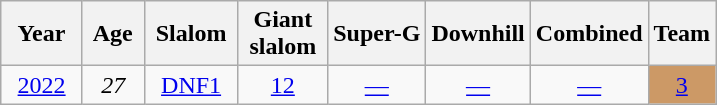<table class=wikitable style="text-align:center">
<tr>
<th>  Year  </th>
<th> Age </th>
<th> Slalom </th>
<th> Giant <br> slalom </th>
<th>Super-G</th>
<th>Downhill</th>
<th>Combined</th>
<th>Team</th>
</tr>
<tr>
<td><a href='#'>2022</a></td>
<td><em>27</em></td>
<td><a href='#'>DNF1</a></td>
<td><a href='#'>12</a></td>
<td><a href='#'>—</a></td>
<td><a href='#'>—</a></td>
<td><a href='#'>—</a></td>
<td bgcolor="#c96"><a href='#'>3</a></td>
</tr>
</table>
